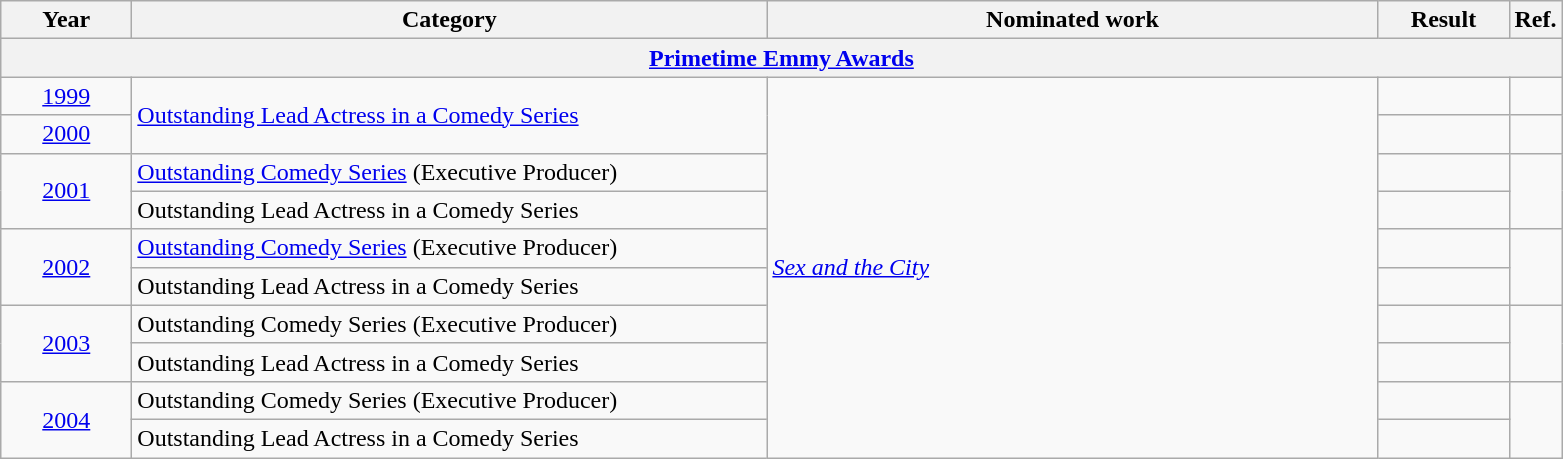<table class=wikitable>
<tr>
<th scope="col" style="width:5em;">Year</th>
<th scope="col" style="width:26em;">Category</th>
<th scope="col" style="width:25em;">Nominated work</th>
<th scope="col" style="width:5em;">Result</th>
<th>Ref.</th>
</tr>
<tr>
<th colspan=5><a href='#'>Primetime Emmy Awards</a></th>
</tr>
<tr>
<td style="text-align:center;"><a href='#'>1999</a></td>
<td rowspan="2"><a href='#'>Outstanding Lead Actress in a Comedy Series</a></td>
<td rowspan="10"><em><a href='#'>Sex and the City</a></em></td>
<td></td>
<td></td>
</tr>
<tr>
<td style="text-align:center;"><a href='#'>2000</a></td>
<td></td>
<td></td>
</tr>
<tr>
<td style="text-align:center;", rowspan="2"><a href='#'>2001</a></td>
<td><a href='#'>Outstanding Comedy Series</a> (Executive Producer)</td>
<td></td>
<td rowspan="2"></td>
</tr>
<tr>
<td>Outstanding Lead Actress in a Comedy Series</td>
<td></td>
</tr>
<tr>
<td style="text-align:center;", rowspan="2"><a href='#'>2002</a></td>
<td><a href='#'>Outstanding Comedy Series</a> (Executive Producer)</td>
<td></td>
<td rowspan="2"></td>
</tr>
<tr>
<td>Outstanding Lead Actress in a Comedy Series</td>
<td></td>
</tr>
<tr>
<td style="text-align:center;", rowspan="2"><a href='#'>2003</a></td>
<td>Outstanding Comedy Series (Executive Producer)</td>
<td></td>
<td rowspan="2"></td>
</tr>
<tr>
<td>Outstanding Lead Actress in a Comedy Series</td>
<td></td>
</tr>
<tr>
<td style="text-align:center;", rowspan="2"><a href='#'>2004</a></td>
<td>Outstanding Comedy Series (Executive Producer)</td>
<td></td>
<td rowspan="2"></td>
</tr>
<tr>
<td>Outstanding Lead Actress in a Comedy Series</td>
<td></td>
</tr>
</table>
